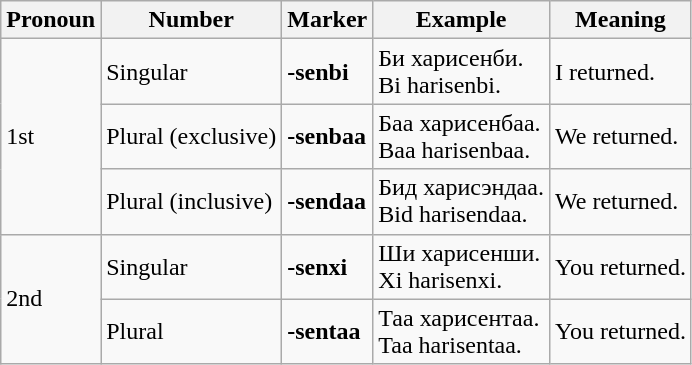<table class="wikitable">
<tr>
<th>Pronoun</th>
<th>Number</th>
<th>Marker</th>
<th>Example</th>
<th>Meaning</th>
</tr>
<tr>
<td rowspan="3">1st</td>
<td>Singular</td>
<td><strong>-senbi</strong></td>
<td>Би харисенби.<br>Bi harisenbi.</td>
<td>I returned.</td>
</tr>
<tr>
<td>Plural (exclusive)</td>
<td><strong>-senbaa</strong></td>
<td>Баа харисенбаа.<br>Baa harisenbaa.</td>
<td>We returned.</td>
</tr>
<tr>
<td>Plural (inclusive)</td>
<td><strong>-sendaa</strong></td>
<td>Бид харисэндаа.<br>Bid harisendaa.</td>
<td>We returned.</td>
</tr>
<tr>
<td rowspan="4">2nd</td>
<td>Singular</td>
<td><strong>-senxi</strong></td>
<td>Ши харисенши.<br>Xi harisenxi.</td>
<td>You returned.</td>
</tr>
<tr>
<td>Plural</td>
<td><strong>-sentaa</strong></td>
<td>Таа харисентаа.<br>Taa harisentaa.</td>
<td>You returned.</td>
</tr>
</table>
